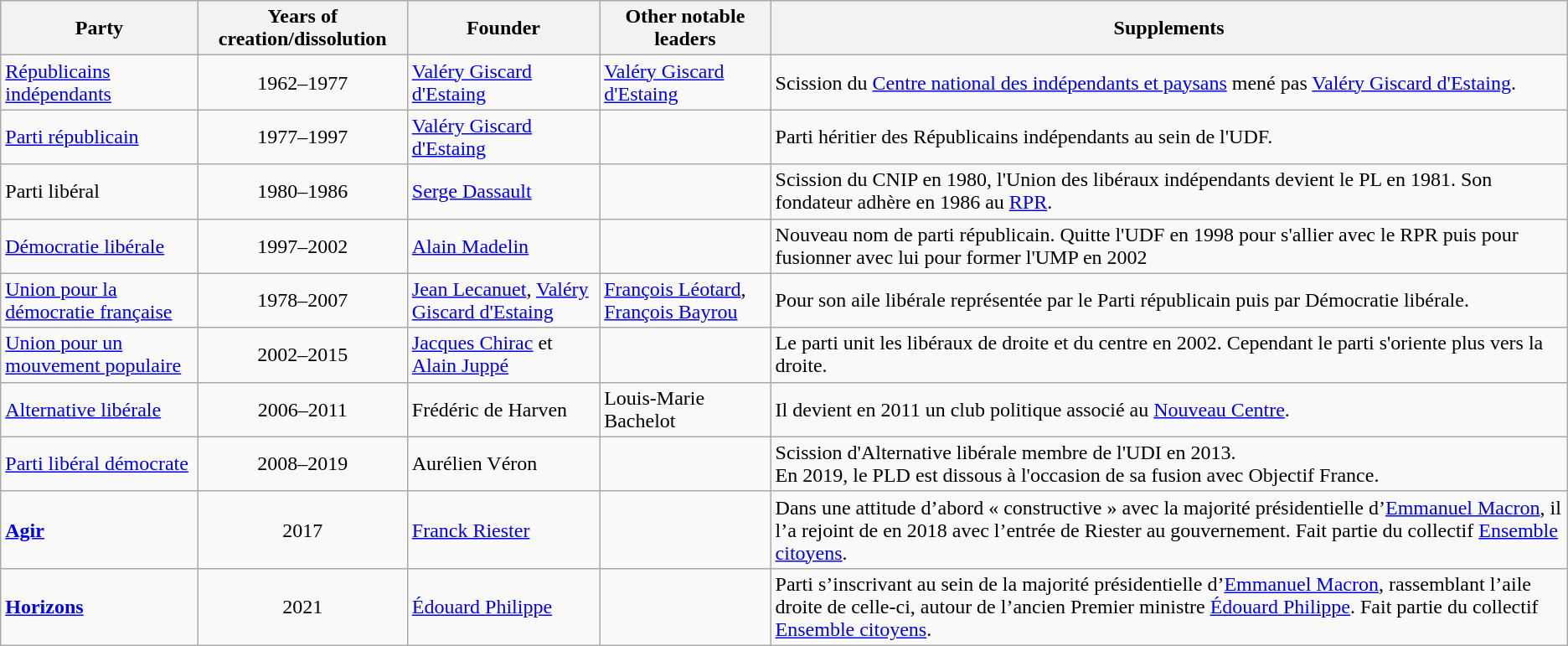<table class="wikitable sortable" align="center">
<tr>
<th>Party</th>
<th>Years of creation/dissolution</th>
<th>Founder</th>
<th>Other notable leaders</th>
<th>Supplements</th>
</tr>
<tr>
<td><a href='#'>Républicains indépendants</a></td>
<td align="center">1962–1977</td>
<td><a href='#'>Valéry Giscard d'Estaing</a></td>
<td><a href='#'>Valéry Giscard d'Estaing</a></td>
<td>Scission du <a href='#'>Centre national des indépendants et paysans</a> mené pas <a href='#'>Valéry Giscard d'Estaing</a>.</td>
</tr>
<tr>
<td><a href='#'>Parti républicain</a></td>
<td align="center">1977–1997</td>
<td><a href='#'>Valéry Giscard d'Estaing</a></td>
<td></td>
<td>Parti héritier des Républicains indépendants au sein de l'UDF.</td>
</tr>
<tr>
<td>Parti libéral</td>
<td align="center">1980–1986</td>
<td><a href='#'>Serge Dassault</a></td>
<td></td>
<td>Scission du CNIP en 1980, l'Union des libéraux indépendants devient le PL en 1981. Son fondateur adhère en 1986 au <a href='#'>RPR</a>.</td>
</tr>
<tr>
<td><a href='#'>Démocratie libérale</a></td>
<td align="center">1997–2002</td>
<td><a href='#'>Alain Madelin</a></td>
<td></td>
<td>Nouveau nom de parti républicain. Quitte l'UDF en 1998 pour s'allier avec le RPR puis pour fusionner avec lui pour former l'UMP en 2002</td>
</tr>
<tr>
<td><a href='#'>Union pour la démocratie française</a></td>
<td align="center">1978–2007</td>
<td><a href='#'>Jean Lecanuet</a>, <a href='#'>Valéry Giscard d'Estaing</a></td>
<td><a href='#'>François Léotard</a>, <a href='#'>François Bayrou</a></td>
<td>Pour son aile libérale représentée par le Parti républicain puis par Démocratie libérale.</td>
</tr>
<tr>
<td><a href='#'>Union pour un mouvement populaire</a></td>
<td align="center">2002–2015</td>
<td><a href='#'>Jacques Chirac</a>  et <a href='#'>Alain Juppé</a></td>
<td></td>
<td>Le parti unit les libéraux de droite et du centre en 2002. Cependant le parti s'oriente plus vers la droite.</td>
</tr>
<tr>
<td><a href='#'>Alternative libérale</a></td>
<td align="center">2006–2011</td>
<td>Frédéric de Harven</td>
<td>Louis-Marie Bachelot</td>
<td>Il devient en 2011 un club politique associé au <a href='#'>Nouveau Centre</a>.</td>
</tr>
<tr>
<td><a href='#'>Parti libéral démocrate</a></td>
<td align="center">2008–2019</td>
<td>Aurélien Véron</td>
<td></td>
<td>Scission d'Alternative libérale membre de l'UDI en 2013.<br>En 2019, le PLD est dissous à l'occasion de sa fusion avec Objectif France.</td>
</tr>
<tr>
<td><strong><a href='#'>Agir</a></strong></td>
<td align="center">2017</td>
<td><a href='#'>Franck Riester</a></td>
<td></td>
<td>Dans une attitude d’abord « constructive » avec la majorité présidentielle d’<a href='#'>Emmanuel Macron</a>, il l’a rejoint de en 2018 avec l’entrée de Riester au gouvernement. Fait partie du collectif <a href='#'>Ensemble citoyens</a>.</td>
</tr>
<tr>
<td><strong><a href='#'>Horizons</a></strong></td>
<td align="center">2021</td>
<td><a href='#'>Édouard Philippe</a></td>
<td></td>
<td>Parti s’inscrivant au sein de la majorité présidentielle d’<a href='#'>Emmanuel Macron</a>, rassemblant l’aile droite de celle-ci, autour de l’ancien Premier ministre <a href='#'>Édouard Philippe</a>. Fait partie du collectif <a href='#'>Ensemble citoyens</a>.</td>
</tr>
</table>
